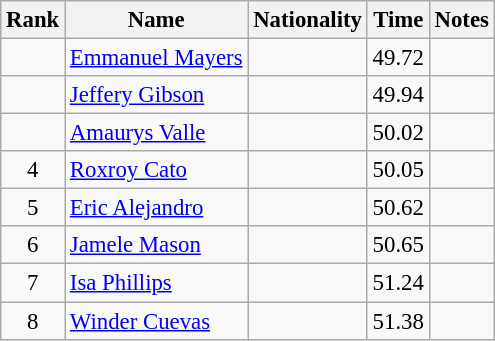<table class="wikitable sortable" style="text-align:center;font-size:95%">
<tr>
<th>Rank</th>
<th>Name</th>
<th>Nationality</th>
<th>Time</th>
<th>Notes</th>
</tr>
<tr>
<td></td>
<td align=left><a href='#'>Emmanuel Mayers</a></td>
<td align=left></td>
<td>49.72</td>
<td></td>
</tr>
<tr>
<td></td>
<td align=left><a href='#'>Jeffery Gibson</a></td>
<td align=left></td>
<td>49.94</td>
<td></td>
</tr>
<tr>
<td></td>
<td align=left><a href='#'>Amaurys Valle</a></td>
<td align=left></td>
<td>50.02</td>
<td></td>
</tr>
<tr>
<td>4</td>
<td align=left><a href='#'>Roxroy Cato</a></td>
<td align=left></td>
<td>50.05</td>
<td></td>
</tr>
<tr>
<td>5</td>
<td align=left><a href='#'>Eric Alejandro</a></td>
<td align=left></td>
<td>50.62</td>
<td></td>
</tr>
<tr>
<td>6</td>
<td align=left><a href='#'>Jamele Mason</a></td>
<td align=left></td>
<td>50.65</td>
<td></td>
</tr>
<tr>
<td>7</td>
<td align=left><a href='#'>Isa Phillips</a></td>
<td align=left></td>
<td>51.24</td>
<td></td>
</tr>
<tr>
<td>8</td>
<td align=left><a href='#'>Winder Cuevas</a></td>
<td align=left></td>
<td>51.38</td>
<td></td>
</tr>
</table>
